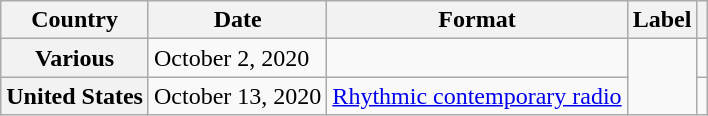<table class="wikitable plainrowheaders">
<tr>
<th>Country</th>
<th>Date</th>
<th>Format</th>
<th>Label</th>
<th></th>
</tr>
<tr>
<th scope="row">Various</th>
<td>October 2, 2020</td>
<td></td>
<td rowspan="2"></td>
<td></td>
</tr>
<tr>
<th scope="row">United States</th>
<td>October 13, 2020</td>
<td><a href='#'>Rhythmic contemporary radio</a></td>
<td></td>
</tr>
</table>
